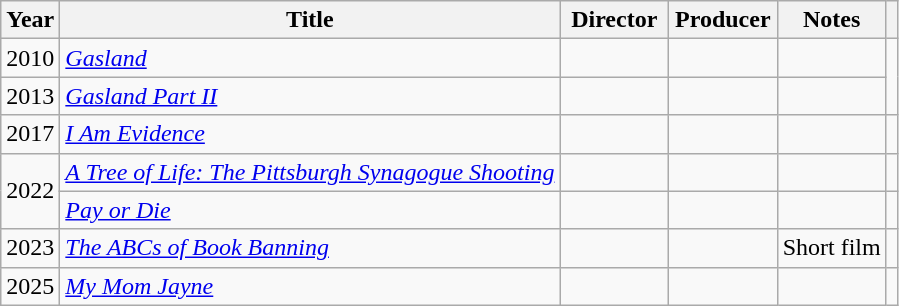<table class="wikitable sortable">
<tr>
<th>Year</th>
<th>Title</th>
<th width="65">Director</th>
<th width="65">Producer</th>
<th class="unsortable">Notes</th>
<th class="unsortable"></th>
</tr>
<tr>
<td>2010</td>
<td><em><a href='#'>Gasland</a></em></td>
<td></td>
<td></td>
<td></td>
<td rowspan="2"></td>
</tr>
<tr>
<td>2013</td>
<td><em><a href='#'>Gasland Part II</a></em></td>
<td></td>
<td></td>
<td></td>
</tr>
<tr>
<td>2017</td>
<td><em><a href='#'>I Am Evidence</a></em></td>
<td></td>
<td></td>
<td></td>
<td></td>
</tr>
<tr>
<td rowspan="2">2022</td>
<td><em><a href='#'>A Tree of Life: The Pittsburgh Synagogue Shooting</a></em></td>
<td></td>
<td></td>
<td></td>
<td></td>
</tr>
<tr>
<td><em><a href='#'>Pay or Die</a></em></td>
<td></td>
<td></td>
<td></td>
<td></td>
</tr>
<tr>
<td>2023</td>
<td><em><a href='#'>The ABCs of Book Banning</a></em></td>
<td></td>
<td></td>
<td>Short film</td>
<td></td>
</tr>
<tr>
<td>2025</td>
<td><em><a href='#'>My Mom Jayne</a></em></td>
<td></td>
<td></td>
<td></td>
<td></td>
</tr>
</table>
